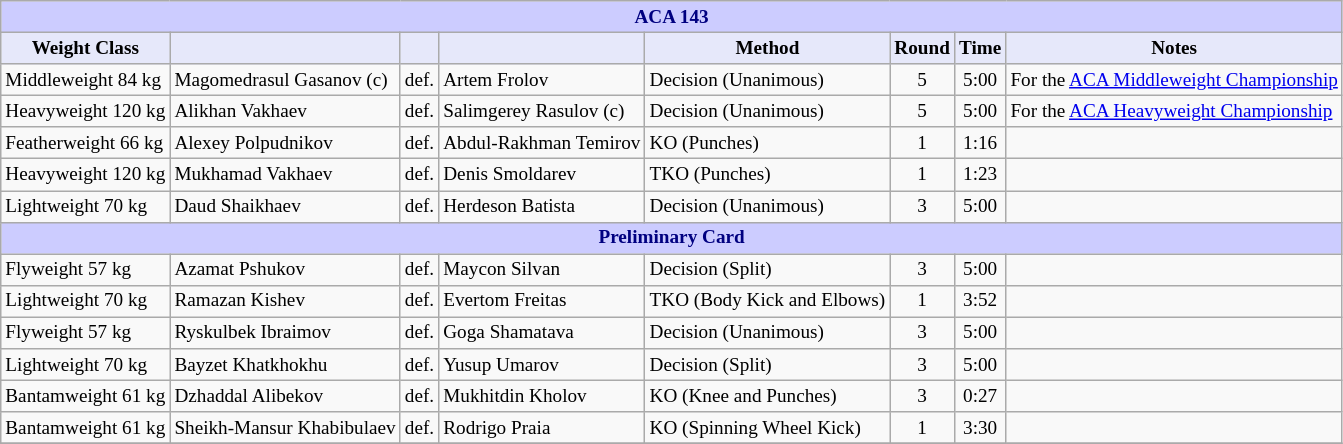<table class="wikitable" style="font-size: 80%;">
<tr>
<th colspan="8" style="background-color: #ccf; color: #000080; text-align: center;"><strong>ACA 143</strong></th>
</tr>
<tr>
<th colspan="1" style="background-color: #E6E8FA; color: #000000; text-align: center;">Weight Class</th>
<th colspan="1" style="background-color: #E6E8FA; color: #000000; text-align: center;"></th>
<th colspan="1" style="background-color: #E6E8FA; color: #000000; text-align: center;"></th>
<th colspan="1" style="background-color: #E6E8FA; color: #000000; text-align: center;"></th>
<th colspan="1" style="background-color: #E6E8FA; color: #000000; text-align: center;">Method</th>
<th colspan="1" style="background-color: #E6E8FA; color: #000000; text-align: center;">Round</th>
<th colspan="1" style="background-color: #E6E8FA; color: #000000; text-align: center;">Time</th>
<th colspan="1" style="background-color: #E6E8FA; color: #000000; text-align: center;">Notes</th>
</tr>
<tr>
<td>Middleweight 84 kg</td>
<td> Magomedrasul Gasanov (c)</td>
<td>def.</td>
<td> Artem Frolov</td>
<td>Decision (Unanimous)</td>
<td align=center>5</td>
<td align=center>5:00</td>
<td>For the <a href='#'>ACA Middleweight Championship</a></td>
</tr>
<tr>
<td>Heavyweight 120 kg</td>
<td> Alikhan Vakhaev</td>
<td>def.</td>
<td> Salimgerey Rasulov (c)</td>
<td>Decision (Unanimous)</td>
<td align=center>5</td>
<td align=center>5:00</td>
<td>For the <a href='#'>ACA Heavyweight Championship</a></td>
</tr>
<tr>
<td>Featherweight 66 kg</td>
<td> Alexey Polpudnikov</td>
<td>def.</td>
<td> Abdul-Rakhman Temirov</td>
<td>KO (Punches)</td>
<td align=center>1</td>
<td align=center>1:16</td>
<td></td>
</tr>
<tr>
<td>Heavyweight 120 kg</td>
<td> Mukhamad Vakhaev</td>
<td>def.</td>
<td> Denis Smoldarev</td>
<td>TKO (Punches)</td>
<td align=center>1</td>
<td align=center>1:23</td>
<td></td>
</tr>
<tr>
<td>Lightweight 70 kg</td>
<td> Daud Shaikhaev</td>
<td>def.</td>
<td> Herdeson Batista</td>
<td>Decision (Unanimous)</td>
<td align=center>3</td>
<td align=center>5:00</td>
<td></td>
</tr>
<tr>
<th colspan="8" style="background-color: #ccf; color: #000080; text-align: center;"><strong>Preliminary Card</strong></th>
</tr>
<tr>
<td>Flyweight 57 kg</td>
<td> Azamat Pshukov</td>
<td>def.</td>
<td> Maycon Silvan</td>
<td>Decision (Split)</td>
<td align=center>3</td>
<td align=center>5:00</td>
<td></td>
</tr>
<tr>
<td>Lightweight 70 kg</td>
<td> Ramazan Kishev</td>
<td>def.</td>
<td> Evertom Freitas</td>
<td>TKO (Body Kick and Elbows)</td>
<td align=center>1</td>
<td align=center>3:52</td>
<td></td>
</tr>
<tr>
<td>Flyweight 57 kg</td>
<td> Ryskulbek Ibraimov</td>
<td>def.</td>
<td> Goga Shamatava</td>
<td>Decision (Unanimous)</td>
<td align=center>3</td>
<td align=center>5:00</td>
<td></td>
</tr>
<tr>
<td>Lightweight 70 kg</td>
<td> Bayzet Khatkhokhu</td>
<td>def.</td>
<td> Yusup Umarov</td>
<td>Decision (Split)</td>
<td align=center>3</td>
<td align=center>5:00</td>
<td></td>
</tr>
<tr>
<td>Bantamweight 61 kg</td>
<td> Dzhaddal Alibekov</td>
<td>def.</td>
<td> Mukhitdin Kholov</td>
<td>KO (Knee and Punches)</td>
<td align=center>3</td>
<td align=center>0:27</td>
<td></td>
</tr>
<tr>
<td>Bantamweight 61 kg</td>
<td> Sheikh-Mansur Khabibulaev</td>
<td>def.</td>
<td> Rodrigo Praia</td>
<td>KO (Spinning Wheel Kick)</td>
<td align=center>1</td>
<td align=center>3:30</td>
<td></td>
</tr>
<tr>
</tr>
</table>
